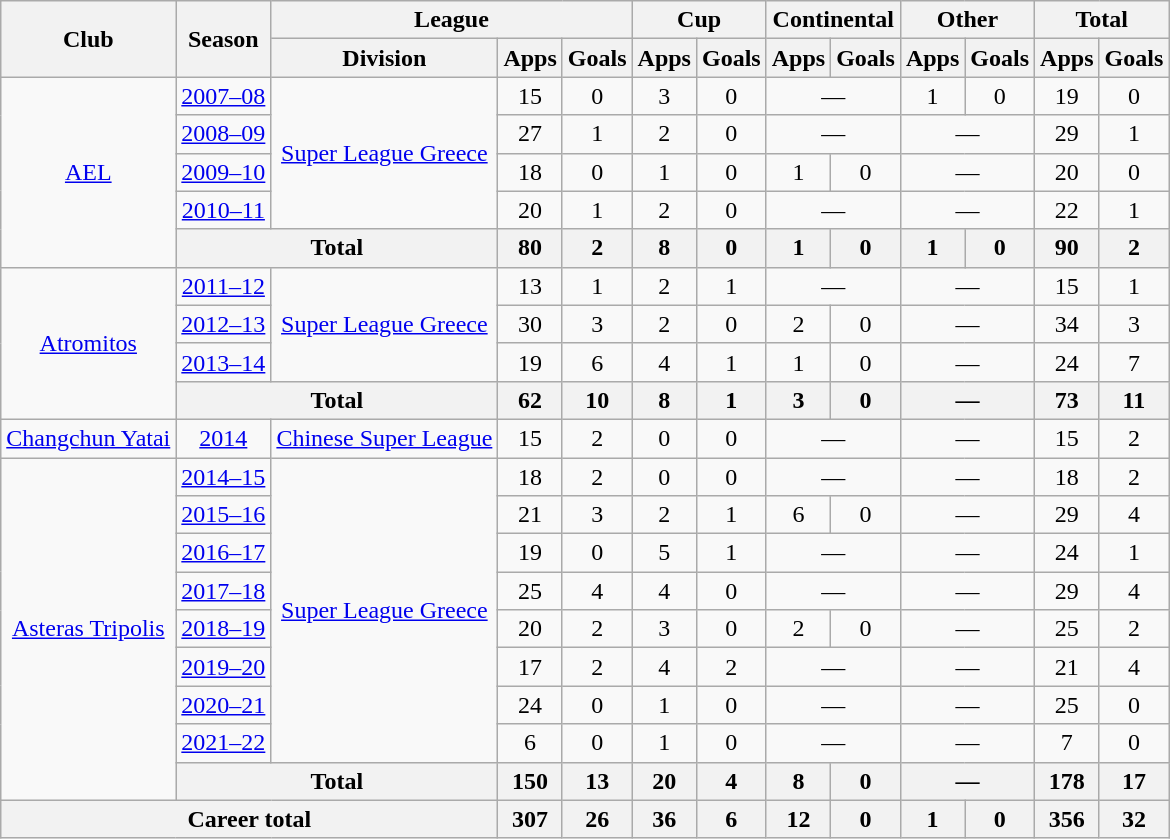<table class="wikitable" style="text-align:center">
<tr>
<th rowspan=2>Club</th>
<th rowspan=2>Season</th>
<th colspan=3>League</th>
<th colspan=2>Cup</th>
<th colspan=2>Continental</th>
<th colspan=2>Other</th>
<th colspan=2>Total</th>
</tr>
<tr>
<th>Division</th>
<th>Apps</th>
<th>Goals</th>
<th>Apps</th>
<th>Goals</th>
<th>Apps</th>
<th>Goals</th>
<th>Apps</th>
<th>Goals</th>
<th>Apps</th>
<th>Goals</th>
</tr>
<tr>
<td rowspan="5"><a href='#'>AEL</a></td>
<td><a href='#'>2007–08</a></td>
<td rowspan="4"><a href='#'>Super League Greece</a></td>
<td>15</td>
<td>0</td>
<td>3</td>
<td>0</td>
<td colspan="2">—</td>
<td>1</td>
<td>0</td>
<td>19</td>
<td>0</td>
</tr>
<tr>
<td><a href='#'>2008–09</a></td>
<td>27</td>
<td>1</td>
<td>2</td>
<td>0</td>
<td colspan="2">—</td>
<td colspan="2">—</td>
<td>29</td>
<td>1</td>
</tr>
<tr>
<td><a href='#'>2009–10</a></td>
<td>18</td>
<td>0</td>
<td>1</td>
<td>0</td>
<td>1</td>
<td>0</td>
<td colspan="2">—</td>
<td>20</td>
<td>0</td>
</tr>
<tr>
<td><a href='#'>2010–11</a></td>
<td>20</td>
<td>1</td>
<td>2</td>
<td>0</td>
<td colspan="2">—</td>
<td colspan="2">—</td>
<td>22</td>
<td>1</td>
</tr>
<tr>
<th colspan="2">Total</th>
<th>80</th>
<th>2</th>
<th>8</th>
<th>0</th>
<th>1</th>
<th>0</th>
<th>1</th>
<th>0</th>
<th>90</th>
<th>2</th>
</tr>
<tr>
<td rowspan="4"><a href='#'>Atromitos</a></td>
<td><a href='#'>2011–12</a></td>
<td rowspan="3"><a href='#'>Super League Greece</a></td>
<td>13</td>
<td>1</td>
<td>2</td>
<td>1</td>
<td colspan="2">—</td>
<td colspan="2">—</td>
<td>15</td>
<td>1</td>
</tr>
<tr>
<td><a href='#'>2012–13</a></td>
<td>30</td>
<td>3</td>
<td>2</td>
<td>0</td>
<td>2</td>
<td>0</td>
<td colspan="2">—</td>
<td>34</td>
<td>3</td>
</tr>
<tr>
<td><a href='#'>2013–14</a></td>
<td>19</td>
<td>6</td>
<td>4</td>
<td>1</td>
<td>1</td>
<td>0</td>
<td colspan="2">—</td>
<td>24</td>
<td>7</td>
</tr>
<tr>
<th colspan="2">Total</th>
<th>62</th>
<th>10</th>
<th>8</th>
<th>1</th>
<th>3</th>
<th>0</th>
<th colspan="2">—</th>
<th>73</th>
<th>11</th>
</tr>
<tr>
<td><a href='#'>Changchun Yatai</a></td>
<td><a href='#'>2014</a></td>
<td><a href='#'>Chinese Super League</a></td>
<td>15</td>
<td>2</td>
<td>0</td>
<td>0</td>
<td colspan="2">—</td>
<td colspan="2">—</td>
<td>15</td>
<td>2</td>
</tr>
<tr>
<td rowspan="9"><a href='#'>Asteras Tripolis</a></td>
<td><a href='#'>2014–15</a></td>
<td rowspan="8"><a href='#'>Super League Greece</a></td>
<td>18</td>
<td>2</td>
<td>0</td>
<td>0</td>
<td colspan="2">—</td>
<td colspan="2">—</td>
<td>18</td>
<td>2</td>
</tr>
<tr>
<td><a href='#'>2015–16</a></td>
<td>21</td>
<td>3</td>
<td>2</td>
<td>1</td>
<td>6</td>
<td>0</td>
<td colspan="2">—</td>
<td>29</td>
<td>4</td>
</tr>
<tr>
<td><a href='#'>2016–17</a></td>
<td>19</td>
<td>0</td>
<td>5</td>
<td>1</td>
<td colspan="2">—</td>
<td colspan="2">—</td>
<td>24</td>
<td>1</td>
</tr>
<tr>
<td><a href='#'>2017–18</a></td>
<td>25</td>
<td>4</td>
<td>4</td>
<td>0</td>
<td colspan="2">—</td>
<td colspan="2">—</td>
<td>29</td>
<td>4</td>
</tr>
<tr>
<td><a href='#'>2018–19</a></td>
<td>20</td>
<td>2</td>
<td>3</td>
<td>0</td>
<td>2</td>
<td>0</td>
<td colspan="2">—</td>
<td>25</td>
<td>2</td>
</tr>
<tr>
<td><a href='#'>2019–20</a></td>
<td>17</td>
<td>2</td>
<td>4</td>
<td>2</td>
<td colspan="2">—</td>
<td colspan="2">—</td>
<td>21</td>
<td>4</td>
</tr>
<tr>
<td><a href='#'>2020–21</a></td>
<td>24</td>
<td>0</td>
<td>1</td>
<td>0</td>
<td colspan="2">—</td>
<td colspan="2">—</td>
<td>25</td>
<td>0</td>
</tr>
<tr>
<td><a href='#'>2021–22</a></td>
<td>6</td>
<td>0</td>
<td>1</td>
<td>0</td>
<td colspan="2">—</td>
<td colspan="2">—</td>
<td>7</td>
<td>0</td>
</tr>
<tr>
<th colspan="2">Total</th>
<th>150</th>
<th>13</th>
<th>20</th>
<th>4</th>
<th>8</th>
<th>0</th>
<th colspan="2">—</th>
<th>178</th>
<th>17</th>
</tr>
<tr>
<th colspan="3">Career total</th>
<th>307</th>
<th>26</th>
<th>36</th>
<th>6</th>
<th>12</th>
<th>0</th>
<th>1</th>
<th>0</th>
<th>356</th>
<th>32</th>
</tr>
</table>
